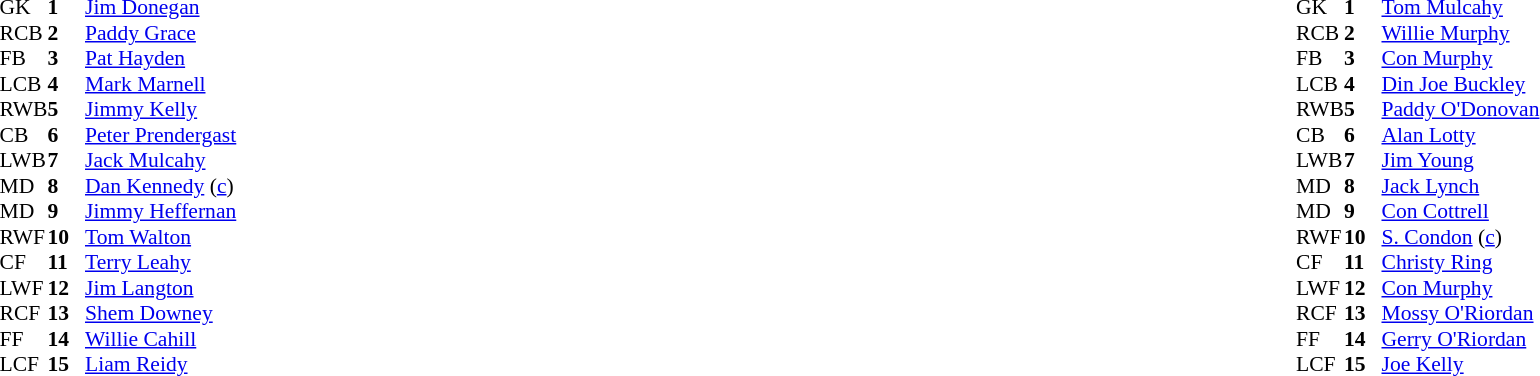<table style="width:100%">
<tr>
<td style="vertical-align:top; width:50%"><br><table style="font-size: 90%" cellspacing="0" cellpadding="0">
<tr>
<th width="25"></th>
<th width="25"></th>
</tr>
<tr>
<td>GK</td>
<td><strong>1</strong></td>
<td><a href='#'>Jim Donegan</a></td>
</tr>
<tr>
<td>RCB</td>
<td><strong>2</strong></td>
<td><a href='#'>Paddy Grace</a></td>
</tr>
<tr>
<td>FB</td>
<td><strong>3</strong></td>
<td><a href='#'>Pat Hayden</a></td>
</tr>
<tr>
<td>LCB</td>
<td><strong>4</strong></td>
<td><a href='#'>Mark Marnell</a></td>
</tr>
<tr>
<td>RWB</td>
<td><strong>5</strong></td>
<td><a href='#'>Jimmy Kelly</a></td>
</tr>
<tr>
<td>CB</td>
<td><strong>6</strong></td>
<td><a href='#'>Peter Prendergast</a></td>
</tr>
<tr>
<td>LWB</td>
<td><strong>7</strong></td>
<td><a href='#'>Jack Mulcahy</a></td>
</tr>
<tr>
<td>MD</td>
<td><strong>8</strong></td>
<td><a href='#'>Dan Kennedy</a> (<a href='#'>c</a>)</td>
</tr>
<tr>
<td>MD</td>
<td><strong>9</strong></td>
<td><a href='#'>Jimmy Heffernan</a></td>
</tr>
<tr>
<td>RWF</td>
<td><strong>10</strong></td>
<td><a href='#'>Tom Walton</a></td>
</tr>
<tr>
<td>CF</td>
<td><strong>11</strong></td>
<td><a href='#'>Terry Leahy</a></td>
</tr>
<tr>
<td>LWF</td>
<td><strong>12</strong></td>
<td><a href='#'>Jim Langton</a></td>
</tr>
<tr>
<td>RCF</td>
<td><strong>13</strong></td>
<td><a href='#'>Shem Downey</a></td>
</tr>
<tr>
<td>FF</td>
<td><strong>14</strong></td>
<td><a href='#'>Willie Cahill</a></td>
</tr>
<tr>
<td>LCF</td>
<td><strong>15</strong></td>
<td><a href='#'>Liam Reidy</a></td>
</tr>
</table>
</td>
<td valign="top"></td>
<td style="vertical-align:top; width:50%"><br><table cellspacing="0" cellpadding="0" style="font-size:90%; margin:auto">
<tr>
<th width="25"></th>
<th width="25"></th>
</tr>
<tr>
<td>GK</td>
<td><strong>1</strong></td>
<td><a href='#'>Tom Mulcahy</a></td>
</tr>
<tr>
<td>RCB</td>
<td><strong>2</strong></td>
<td><a href='#'>Willie Murphy</a></td>
</tr>
<tr>
<td>FB</td>
<td><strong>3</strong></td>
<td><a href='#'>Con Murphy</a></td>
</tr>
<tr>
<td>LCB</td>
<td><strong>4</strong></td>
<td><a href='#'>Din Joe Buckley</a></td>
</tr>
<tr>
<td>RWB</td>
<td><strong>5</strong></td>
<td><a href='#'>Paddy O'Donovan</a></td>
</tr>
<tr>
<td>CB</td>
<td><strong>6</strong></td>
<td><a href='#'>Alan Lotty</a></td>
</tr>
<tr>
<td>LWB</td>
<td><strong>7</strong></td>
<td><a href='#'>Jim Young</a></td>
</tr>
<tr>
<td>MD</td>
<td><strong>8</strong></td>
<td><a href='#'>Jack Lynch</a></td>
</tr>
<tr>
<td>MD</td>
<td><strong>9</strong></td>
<td><a href='#'>Con Cottrell</a></td>
</tr>
<tr>
<td>RWF</td>
<td><strong>10</strong></td>
<td><a href='#'>S. Condon</a> (<a href='#'>c</a>)</td>
</tr>
<tr>
<td>CF</td>
<td><strong>11</strong></td>
<td><a href='#'>Christy Ring</a></td>
</tr>
<tr>
<td>LWF</td>
<td><strong>12</strong></td>
<td><a href='#'>Con Murphy</a></td>
</tr>
<tr>
<td>RCF</td>
<td><strong>13</strong></td>
<td><a href='#'>Mossy O'Riordan</a></td>
</tr>
<tr>
<td>FF</td>
<td><strong>14</strong></td>
<td><a href='#'>Gerry O'Riordan</a></td>
</tr>
<tr>
<td>LCF</td>
<td><strong>15</strong></td>
<td><a href='#'>Joe Kelly</a></td>
</tr>
</table>
</td>
</tr>
</table>
